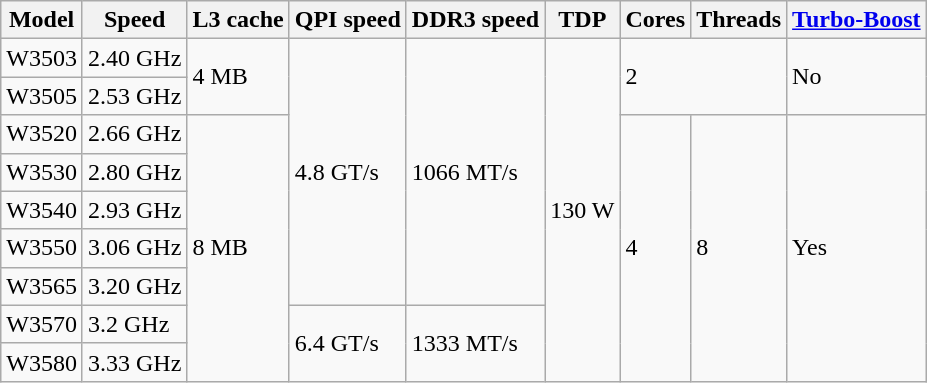<table class="wikitable sortable">
<tr>
<th scope="col">Model</th>
<th scope="col">Speed</th>
<th scope="col">L3 cache</th>
<th scope="col">QPI speed</th>
<th scope="col">DDR3 speed</th>
<th scope="col">TDP</th>
<th scope="col">Cores</th>
<th scope="col">Threads</th>
<th scope="col"><a href='#'>Turbo-Boost</a></th>
</tr>
<tr>
<td>W3503</td>
<td>2.40 GHz</td>
<td rowspan="2">4 MB</td>
<td rowspan="7">4.8 GT/s</td>
<td rowspan="7">1066 MT/s</td>
<td rowspan="9">130 W</td>
<td colspan="2" rowspan="2">2</td>
<td rowspan="2">No</td>
</tr>
<tr>
<td>W3505</td>
<td>2.53 GHz</td>
</tr>
<tr>
<td>W3520</td>
<td>2.66 GHz</td>
<td rowspan="7">8 MB</td>
<td rowspan="7">4</td>
<td rowspan="7">8</td>
<td rowspan="7">Yes</td>
</tr>
<tr>
<td>W3530</td>
<td>2.80 GHz</td>
</tr>
<tr>
<td>W3540</td>
<td>2.93 GHz</td>
</tr>
<tr>
<td>W3550</td>
<td>3.06 GHz</td>
</tr>
<tr>
<td>W3565</td>
<td>3.20 GHz</td>
</tr>
<tr>
<td>W3570</td>
<td>3.2 GHz</td>
<td rowspan="2">6.4 GT/s</td>
<td rowspan="2">1333 MT/s</td>
</tr>
<tr>
<td>W3580</td>
<td>3.33 GHz</td>
</tr>
</table>
